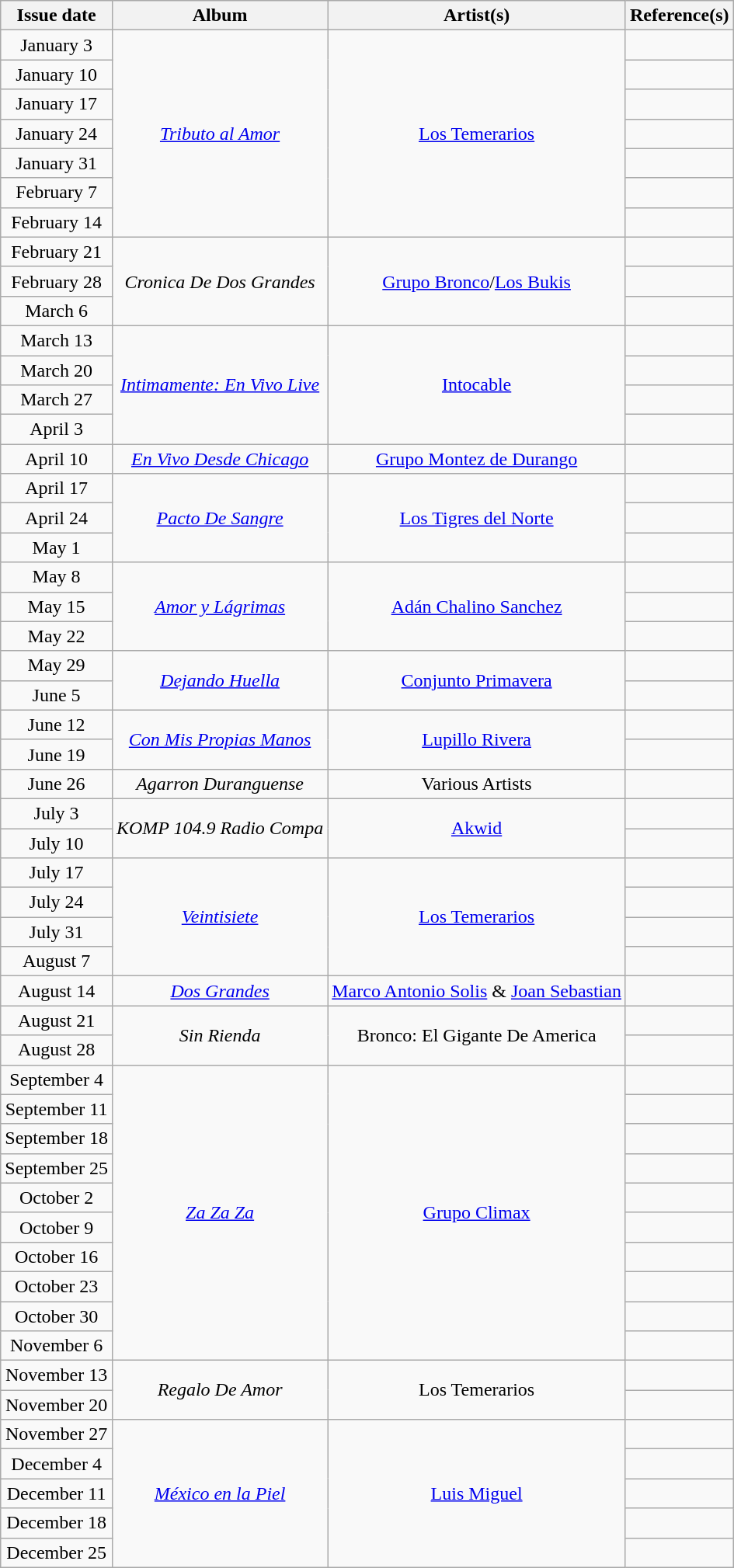<table class="wikitable" style="text-align: center">
<tr>
<th>Issue date</th>
<th>Album</th>
<th>Artist(s)</th>
<th class="unsortable">Reference(s)</th>
</tr>
<tr>
<td>January 3</td>
<td rowspan="7"><em><a href='#'>Tributo al Amor</a></em></td>
<td rowspan="7"><a href='#'>Los Temerarios</a></td>
<td></td>
</tr>
<tr>
<td>January 10</td>
<td></td>
</tr>
<tr>
<td>January 17</td>
<td></td>
</tr>
<tr>
<td>January 24</td>
<td></td>
</tr>
<tr>
<td>January 31</td>
<td></td>
</tr>
<tr>
<td>February 7</td>
<td></td>
</tr>
<tr>
<td>February 14</td>
<td></td>
</tr>
<tr>
<td>February 21</td>
<td rowspan="3"><em>Cronica De Dos Grandes</em></td>
<td rowspan="3"><a href='#'>Grupo Bronco</a>/<a href='#'>Los Bukis</a></td>
<td></td>
</tr>
<tr>
<td>February 28</td>
<td></td>
</tr>
<tr>
<td>March 6</td>
<td></td>
</tr>
<tr>
<td>March 13</td>
<td rowspan="4"><em><a href='#'>Intimamente: En Vivo Live</a></em></td>
<td rowspan="4"><a href='#'>Intocable</a></td>
<td></td>
</tr>
<tr>
<td>March 20</td>
<td></td>
</tr>
<tr>
<td>March 27</td>
<td></td>
</tr>
<tr>
<td>April 3</td>
<td></td>
</tr>
<tr>
<td>April 10</td>
<td><em><a href='#'>En Vivo Desde Chicago</a></em></td>
<td><a href='#'>Grupo Montez de Durango</a></td>
<td></td>
</tr>
<tr>
<td>April 17</td>
<td rowspan="3"><em><a href='#'>Pacto De Sangre</a></em></td>
<td rowspan="3"><a href='#'>Los Tigres del Norte</a></td>
<td></td>
</tr>
<tr>
<td>April 24</td>
<td></td>
</tr>
<tr>
<td>May 1</td>
<td></td>
</tr>
<tr>
<td>May 8</td>
<td rowspan="3"><em><a href='#'>Amor y Lágrimas</a></em></td>
<td rowspan="3"><a href='#'>Adán Chalino Sanchez</a></td>
<td></td>
</tr>
<tr>
<td>May 15</td>
<td></td>
</tr>
<tr>
<td>May 22</td>
<td></td>
</tr>
<tr>
<td>May 29</td>
<td rowspan="2"><em><a href='#'>Dejando Huella</a></em></td>
<td rowspan="2"><a href='#'>Conjunto Primavera</a></td>
<td></td>
</tr>
<tr>
<td>June 5</td>
<td></td>
</tr>
<tr>
<td>June 12</td>
<td rowspan="2"><em><a href='#'>Con Mis Propias Manos</a></em></td>
<td rowspan="2"><a href='#'>Lupillo Rivera</a></td>
<td></td>
</tr>
<tr>
<td>June 19</td>
<td></td>
</tr>
<tr>
<td>June 26</td>
<td><em>Agarron Duranguense</em></td>
<td>Various Artists</td>
<td></td>
</tr>
<tr>
<td>July 3</td>
<td rowspan="2"><em>KOMP 104.9 Radio Compa</em></td>
<td rowspan="2"><a href='#'>Akwid</a></td>
<td></td>
</tr>
<tr>
<td>July 10</td>
<td></td>
</tr>
<tr>
<td>July 17</td>
<td rowspan="4"><em><a href='#'>Veintisiete</a></em></td>
<td rowspan="4"><a href='#'>Los Temerarios</a></td>
<td></td>
</tr>
<tr>
<td>July 24</td>
<td></td>
</tr>
<tr>
<td>July 31</td>
<td></td>
</tr>
<tr>
<td>August 7</td>
<td></td>
</tr>
<tr>
<td>August 14</td>
<td><em><a href='#'>Dos Grandes</a></em></td>
<td><a href='#'>Marco Antonio Solis</a> & <a href='#'>Joan Sebastian</a></td>
<td></td>
</tr>
<tr>
<td>August 21</td>
<td rowspan="2"><em>Sin Rienda</em></td>
<td rowspan="2">Bronco: El Gigante De America</td>
<td></td>
</tr>
<tr>
<td>August 28</td>
<td></td>
</tr>
<tr>
<td>September 4</td>
<td rowspan="10"><em><a href='#'>Za Za Za</a></em></td>
<td rowspan="10"><a href='#'>Grupo Climax</a></td>
<td></td>
</tr>
<tr>
<td>September 11</td>
<td></td>
</tr>
<tr>
<td>September 18</td>
<td></td>
</tr>
<tr>
<td>September 25</td>
<td></td>
</tr>
<tr>
<td>October 2</td>
<td></td>
</tr>
<tr>
<td>October 9</td>
<td></td>
</tr>
<tr>
<td>October 16</td>
<td></td>
</tr>
<tr>
<td>October 23</td>
<td></td>
</tr>
<tr>
<td>October 30</td>
<td></td>
</tr>
<tr>
<td>November 6</td>
<td></td>
</tr>
<tr>
<td>November 13</td>
<td rowspan="2"><em>Regalo De Amor</em></td>
<td rowspan="2">Los Temerarios</td>
<td></td>
</tr>
<tr>
<td>November 20</td>
<td></td>
</tr>
<tr>
<td>November 27</td>
<td rowspan="5"><em><a href='#'>México en la Piel</a></em></td>
<td rowspan="5"><a href='#'>Luis Miguel</a></td>
<td></td>
</tr>
<tr>
<td>December 4</td>
<td></td>
</tr>
<tr>
<td>December 11</td>
<td></td>
</tr>
<tr>
<td>December 18</td>
<td></td>
</tr>
<tr>
<td>December 25</td>
<td></td>
</tr>
</table>
